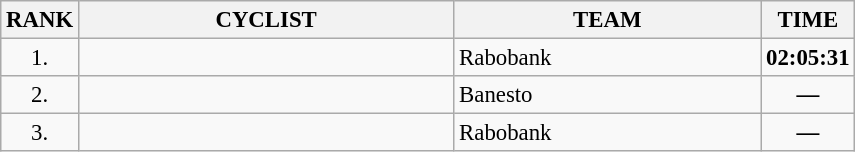<table class="wikitable" style="font-size:95%;">
<tr>
<th>RANK</th>
<th align="left" style="width: 16em">CYCLIST</th>
<th align="left" style="width: 13em">TEAM</th>
<th>TIME</th>
</tr>
<tr>
<td align="center">1.</td>
<td></td>
<td>Rabobank</td>
<td align="center"><strong>02:05:31</strong></td>
</tr>
<tr>
<td align="center">2.</td>
<td></td>
<td>Banesto</td>
<td align="center"><strong>—</strong></td>
</tr>
<tr>
<td align="center">3.</td>
<td></td>
<td>Rabobank</td>
<td align="center"><strong>—</strong></td>
</tr>
</table>
